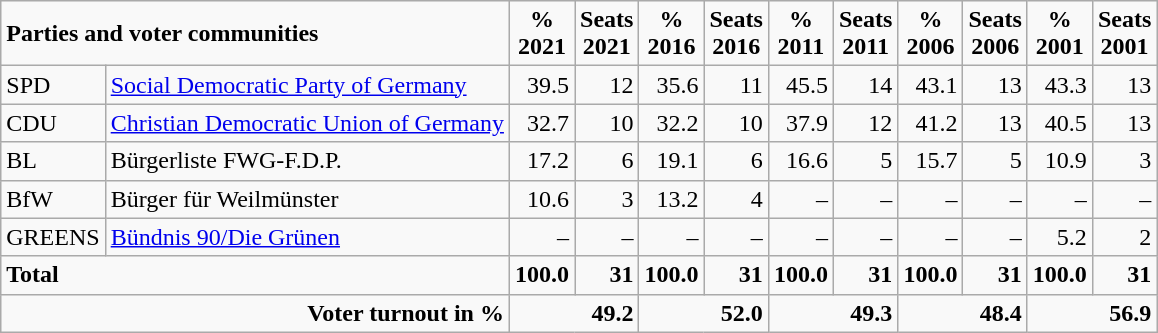<table class="wikitable">
<tr -- class="hintergrundfarbe5">
<td colspan="2"><strong>Parties and voter communities</strong></td>
<td align="center"><strong>%<br>2021</strong></td>
<td align="center"><strong>Seats<br>2021</strong></td>
<td align="center"><strong>%<br>2016</strong></td>
<td align="center"><strong>Seats<br>2016</strong></td>
<td align="center"><strong>%<br>2011</strong></td>
<td align="center"><strong>Seats<br>2011</strong></td>
<td align="center"><strong>%<br>2006</strong></td>
<td align="center"><strong>Seats<br>2006</strong></td>
<td align="center"><strong>%<br>2001</strong></td>
<td align="center"><strong>Seats<br>2001</strong></td>
</tr>
<tr --->
<td>SPD</td>
<td><a href='#'>Social Democratic Party of Germany</a></td>
<td align="right">39.5</td>
<td align="right">12</td>
<td align="right">35.6</td>
<td align="right">11</td>
<td align="right">45.5</td>
<td align="right">14</td>
<td align="right">43.1</td>
<td align="right">13</td>
<td align="right">43.3</td>
<td align="right">13</td>
</tr>
<tr --->
<td>CDU</td>
<td><a href='#'>Christian Democratic Union of Germany</a></td>
<td align="right">32.7</td>
<td align="right">10</td>
<td align="right">32.2</td>
<td align="right">10</td>
<td align="right">37.9</td>
<td align="right">12</td>
<td align="right">41.2</td>
<td align="right">13</td>
<td align="right">40.5</td>
<td align="right">13</td>
</tr>
<tr --->
<td>BL</td>
<td>Bürgerliste FWG-F.D.P.</td>
<td align="right">17.2</td>
<td align="right">6</td>
<td align="right">19.1</td>
<td align="right">6</td>
<td align="right">16.6</td>
<td align="right">5</td>
<td align="right">15.7</td>
<td align="right">5</td>
<td align="right">10.9</td>
<td align="right">3</td>
</tr>
<tr>
<td>BfW</td>
<td>Bürger für Weilmünster</td>
<td align="right">10.6</td>
<td align="right">3</td>
<td align="right">13.2</td>
<td align="right">4</td>
<td align="right">–</td>
<td align="right">–</td>
<td align="right">–</td>
<td align="right">–</td>
<td align="right">–</td>
<td align="right">–</td>
</tr>
<tr --->
<td>GREENS</td>
<td><a href='#'>Bündnis 90/Die Grünen</a></td>
<td align="right">–</td>
<td align="right">–</td>
<td align="right">–</td>
<td align="right">–</td>
<td align="right">–</td>
<td align="right">–</td>
<td align="right">–</td>
<td align="right">–</td>
<td align="right">5.2</td>
<td align="right">2</td>
</tr>
<tr -- class="hintergrundfarbe5">
<td colspan="2"><strong>Total</strong></td>
<td align="right"><strong>100.0</strong></td>
<td align="right"><strong>31</strong></td>
<td align="right"><strong>100.0</strong></td>
<td align="right"><strong>31</strong></td>
<td align="right"><strong>100.0</strong></td>
<td align="right"><strong>31</strong></td>
<td align="right"><strong>100.0</strong></td>
<td align="right"><strong>31</strong></td>
<td align="right"><strong>100.0</strong></td>
<td align="right"><strong>31</strong></td>
</tr>
<tr -- class="hintergrundfarbe5">
<td colspan="2" align="right"><strong>Voter turnout in %</strong></td>
<td colspan="2" align="right"><strong>49.2</strong></td>
<td colspan="2" align="right"><strong>52.0</strong></td>
<td colspan="2" align="right"><strong>49.3</strong></td>
<td colspan="2" align="right"><strong>48.4</strong></td>
<td colspan="2" align="right"><strong>56.9</strong></td>
</tr>
</table>
